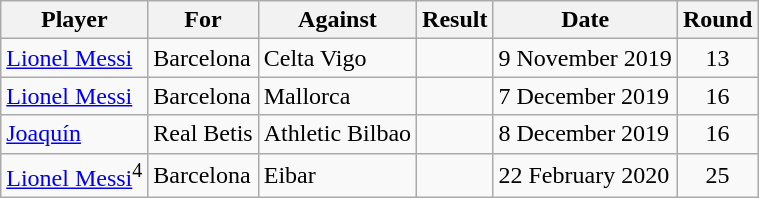<table class="wikitable sortable">
<tr>
<th>Player</th>
<th>For</th>
<th>Against</th>
<th>Result</th>
<th>Date</th>
<th>Round</th>
</tr>
<tr>
<td data-sort-value="Messi, Lionel"> <a href='#'>Lionel Messi</a></td>
<td>Barcelona</td>
<td>Celta Vigo</td>
<td align=center></td>
<td>9 November 2019</td>
<td align=center>13</td>
</tr>
<tr>
<td data-sort-value="Messi, Lionel"> <a href='#'>Lionel Messi</a></td>
<td>Barcelona</td>
<td>Mallorca</td>
<td align=center></td>
<td>7 December 2019</td>
<td align=center>16</td>
</tr>
<tr>
<td data-sort-value="Joaquín"> <a href='#'>Joaquín</a></td>
<td>Real Betis</td>
<td>Athletic Bilbao</td>
<td align=center></td>
<td>8 December 2019</td>
<td align=center>16</td>
</tr>
<tr>
<td data-sort-value="Messi, Lionel"> <a href='#'>Lionel Messi</a><sup>4</sup></td>
<td>Barcelona</td>
<td>Eibar</td>
<td align=center></td>
<td>22 February 2020</td>
<td align=center>25</td>
</tr>
</table>
